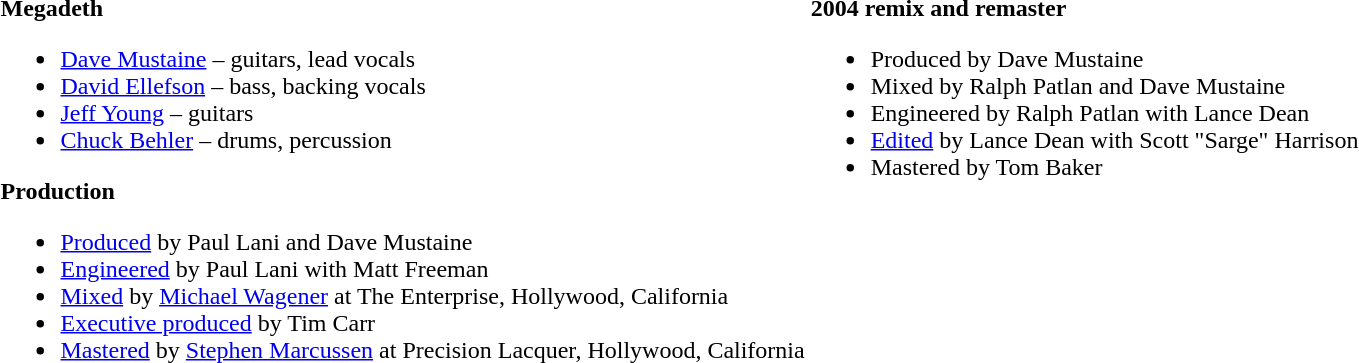<table>
<tr>
<td valign=top><br><strong>Megadeth</strong><ul><li><a href='#'>Dave Mustaine</a> – guitars, lead vocals</li><li><a href='#'>David Ellefson</a> – bass, backing vocals</li><li><a href='#'>Jeff Young</a> – guitars</li><li><a href='#'>Chuck Behler</a> – drums, percussion</li></ul><strong>Production</strong><ul><li><a href='#'>Produced</a> by Paul Lani and Dave Mustaine</li><li><a href='#'>Engineered</a> by Paul Lani with Matt Freeman</li><li><a href='#'>Mixed</a> by <a href='#'>Michael Wagener</a> at The Enterprise, Hollywood, California</li><li><a href='#'>Executive produced</a> by Tim Carr</li><li><a href='#'>Mastered</a> by <a href='#'>Stephen Marcussen</a> at Precision Lacquer, Hollywood, California</li></ul></td>
<td valign=top><br><strong>2004 remix and remaster</strong><ul><li>Produced by Dave Mustaine</li><li>Mixed by Ralph Patlan and Dave Mustaine</li><li>Engineered by Ralph Patlan with Lance Dean</li><li><a href='#'>Edited</a> by Lance Dean with Scott "Sarge" Harrison</li><li>Mastered by Tom Baker</li></ul></td>
</tr>
</table>
